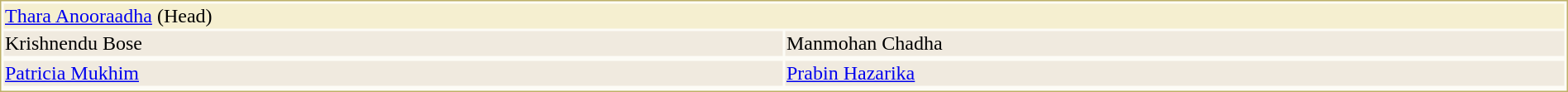<table style="width:100%;border: 1px solid #BEB168;background-color:#FDFCF6;">
<tr>
<td colspan="2" style="background-color:#F5EFD0;"> <a href='#'>Thara Anooraadha</a> (Head)</td>
</tr>
<tr style="background-color:#F0EADF;">
<td style="width:50%"> Krishnendu Bose</td>
<td style="width:50%"> Manmohan Chadha</td>
</tr>
<tr style="vertical-align:top;">
</tr>
<tr style="background-color:#F0EADF;">
<td style="width:50%"> <a href='#'>Patricia Mukhim</a></td>
<td style="width:50%"> <a href='#'>Prabin Hazarika</a></td>
</tr>
<tr style="vertical-align:top;">
</tr>
</table>
